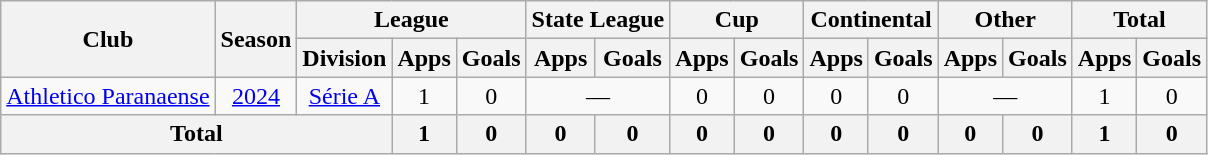<table class="wikitable" style="text-align: center;">
<tr>
<th rowspan="2">Club</th>
<th rowspan="2">Season</th>
<th colspan="3">League</th>
<th colspan="2">State League</th>
<th colspan="2">Cup</th>
<th colspan="2">Continental</th>
<th colspan="2">Other</th>
<th colspan="2">Total</th>
</tr>
<tr>
<th>Division</th>
<th>Apps</th>
<th>Goals</th>
<th>Apps</th>
<th>Goals</th>
<th>Apps</th>
<th>Goals</th>
<th>Apps</th>
<th>Goals</th>
<th>Apps</th>
<th>Goals</th>
<th>Apps</th>
<th>Goals</th>
</tr>
<tr>
<td valign="center"><a href='#'>Athletico Paranaense</a></td>
<td><a href='#'>2024</a></td>
<td><a href='#'>Série A</a></td>
<td>1</td>
<td>0</td>
<td colspan="2">—</td>
<td>0</td>
<td>0</td>
<td>0</td>
<td>0</td>
<td colspan="2">—</td>
<td>1</td>
<td>0</td>
</tr>
<tr>
<th colspan="3"><strong>Total</strong></th>
<th>1</th>
<th>0</th>
<th>0</th>
<th>0</th>
<th>0</th>
<th>0</th>
<th>0</th>
<th>0</th>
<th>0</th>
<th>0</th>
<th>1</th>
<th>0</th>
</tr>
</table>
